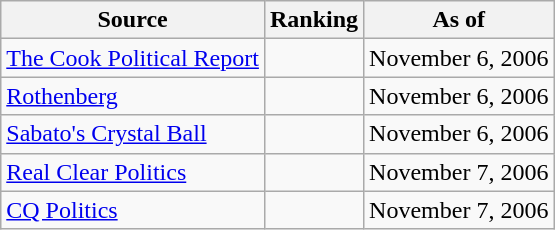<table class="wikitable" style="text-align:center">
<tr>
<th>Source</th>
<th>Ranking</th>
<th>As of</th>
</tr>
<tr>
<td align=left><a href='#'>The Cook Political Report</a></td>
<td></td>
<td>November 6, 2006</td>
</tr>
<tr>
<td align=left><a href='#'>Rothenberg</a></td>
<td></td>
<td>November 6, 2006</td>
</tr>
<tr>
<td align=left><a href='#'>Sabato's Crystal Ball</a></td>
<td></td>
<td>November 6, 2006</td>
</tr>
<tr>
<td align=left><a href='#'>Real Clear Politics</a></td>
<td></td>
<td>November 7, 2006</td>
</tr>
<tr>
<td align=left><a href='#'>CQ Politics</a></td>
<td></td>
<td>November 7, 2006</td>
</tr>
</table>
